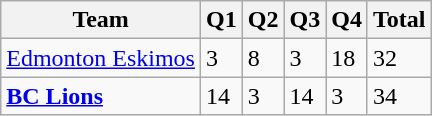<table class="wikitable">
<tr>
<th>Team</th>
<th>Q1</th>
<th>Q2</th>
<th>Q3</th>
<th>Q4</th>
<th>Total</th>
</tr>
<tr>
<td><a href='#'>Edmonton Eskimos</a></td>
<td>3</td>
<td>8</td>
<td>3</td>
<td>18</td>
<td>32</td>
</tr>
<tr>
<td><strong><a href='#'>BC Lions</a></strong></td>
<td>14</td>
<td>3</td>
<td>14</td>
<td>3</td>
<td>34</td>
</tr>
</table>
